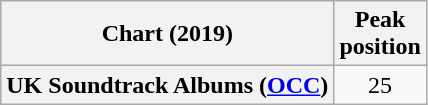<table class="wikitable sortable plainrowheaders" style="text-align:center">
<tr>
<th scope="col">Chart (2019)</th>
<th scope="col">Peak<br>position</th>
</tr>
<tr>
<th scope="row">UK Soundtrack Albums (<a href='#'>OCC</a>)</th>
<td>25</td>
</tr>
</table>
